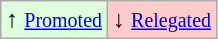<table class="wikitable" align="center">
<tr>
<td style="background:#ddffdd">↑ <small><a href='#'>Promoted</a></small></td>
<td style="background:#ffcccc">↓ <small><a href='#'>Relegated</a></small></td>
</tr>
</table>
